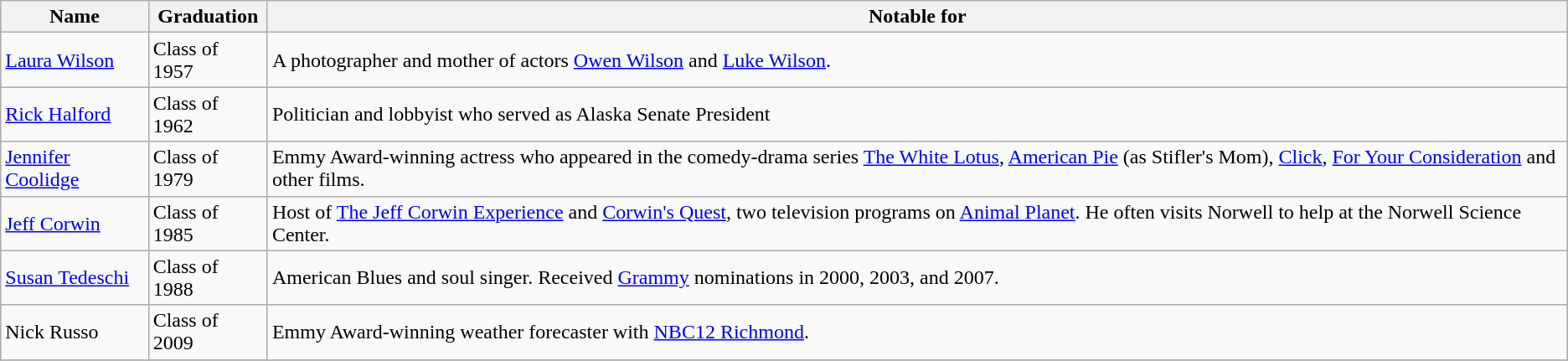<table class="wikitable" border="1">
<tr>
<th>Name</th>
<th>Graduation</th>
<th>Notable for</th>
</tr>
<tr>
<td><a href='#'>Laura Wilson</a></td>
<td>Class of 1957</td>
<td>A photographer and mother of actors <a href='#'>Owen Wilson</a> and <a href='#'>Luke Wilson</a>.</td>
</tr>
<tr>
<td><a href='#'>Rick Halford</a></td>
<td>Class of 1962</td>
<td>Politician and lobbyist who served as Alaska Senate President</td>
</tr>
<tr>
<td><a href='#'>Jennifer Coolidge</a></td>
<td>Class of 1979</td>
<td>Emmy Award-winning actress who appeared in the comedy-drama series <a href='#'>The White Lotus</a>, <a href='#'>American Pie</a> (as Stifler's Mom), <a href='#'>Click</a>, <a href='#'>For Your Consideration</a> and other films.</td>
</tr>
<tr>
<td><a href='#'>Jeff Corwin</a></td>
<td>Class of 1985</td>
<td>Host of <a href='#'>The Jeff Corwin Experience</a> and <a href='#'>Corwin's Quest</a>, two television programs on <a href='#'>Animal Planet</a>. He often visits Norwell to help at the Norwell Science Center.</td>
</tr>
<tr>
<td><a href='#'>Susan Tedeschi</a></td>
<td>Class of 1988</td>
<td>American Blues and soul singer. Received <a href='#'>Grammy</a> nominations in 2000, 2003, and 2007.</td>
</tr>
<tr>
<td>Nick Russo</td>
<td>Class of 2009</td>
<td>Emmy Award-winning weather forecaster with <a href='#'>NBC12 Richmond</a>.</td>
</tr>
<tr>
</tr>
</table>
